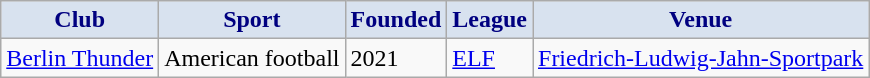<table class="wikitable">
<tr>
<th style="background:#d8e2ef; color:navy;">Club</th>
<th style="background:#d8e2ef; color:navy;">Sport</th>
<th style="background:#d8e2ef; color:navy;">Founded</th>
<th style="background:#d8e2ef; color:navy;">League</th>
<th style="background:#d8e2ef; color:navy;">Venue</th>
</tr>
<tr>
<td><a href='#'>Berlin Thunder</a></td>
<td>American football</td>
<td>2021</td>
<td><a href='#'>ELF</a></td>
<td><a href='#'>Friedrich-Ludwig-Jahn-Sportpark</a></td>
</tr>
</table>
